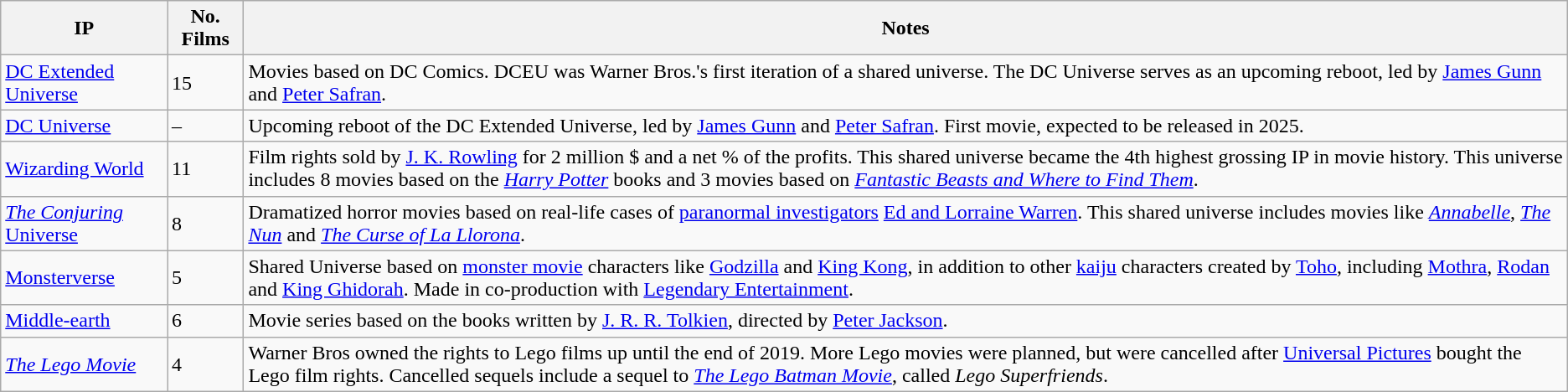<table class="wikitable">
<tr>
<th>IP</th>
<th>No. Films</th>
<th>Notes</th>
</tr>
<tr>
<td><a href='#'>DC Extended Universe</a></td>
<td>15</td>
<td>Movies based on DC Comics. DCEU was Warner Bros.'s first iteration of a shared universe. The DC Universe serves as an upcoming reboot, led by <a href='#'>James Gunn</a> and <a href='#'>Peter Safran</a>.</td>
</tr>
<tr>
<td><a href='#'>DC Universe</a></td>
<td>–</td>
<td>Upcoming reboot of the DC Extended Universe, led by  <a href='#'>James Gunn</a> and <a href='#'>Peter Safran</a>. First movie, expected to be released in 2025.</td>
</tr>
<tr>
<td><a href='#'>Wizarding World</a></td>
<td>11</td>
<td>Film rights sold by <a href='#'>J. K. Rowling</a> for 2 million $ and a net % of the profits. This shared universe became the 4th highest grossing IP in movie history. This universe includes 8 movies based on the <em><a href='#'>Harry Potter</a></em> books and 3 movies based on <em><a href='#'>Fantastic Beasts and Where to Find Them</a></em>.</td>
</tr>
<tr>
<td><a href='#'><em>The Conjuring</em> Universe</a></td>
<td>8</td>
<td>Dramatized horror movies based on real-life cases of <a href='#'>paranormal investigators</a> <a href='#'>Ed and Lorraine Warren</a>. This shared universe includes movies like <em><a href='#'>Annabelle</a></em>, <em><a href='#'>The Nun</a></em> and <em><a href='#'>The Curse of La Llorona</a></em>.</td>
</tr>
<tr>
<td><a href='#'>Monsterverse</a></td>
<td>5</td>
<td>Shared Universe based on <a href='#'>monster movie</a> characters like <a href='#'>Godzilla</a> and <a href='#'>King Kong</a>, in addition to other <a href='#'>kaiju</a> characters created by <a href='#'>Toho</a>, including <a href='#'>Mothra</a>, <a href='#'>Rodan</a> and <a href='#'>King Ghidorah</a>. Made in co-production with <a href='#'>Legendary Entertainment</a>.</td>
</tr>
<tr>
<td><a href='#'>Middle-earth</a></td>
<td>6</td>
<td>Movie series based on the books written by <a href='#'>J. R. R. Tolkien</a>, directed by <a href='#'>Peter Jackson</a>.</td>
</tr>
<tr>
<td><em><a href='#'>The Lego Movie</a></em></td>
<td>4</td>
<td>Warner Bros owned the rights to Lego films up until the end of 2019. More Lego movies were planned, but were cancelled after <a href='#'>Universal Pictures</a> bought the Lego film rights. Cancelled sequels include a sequel to <em><a href='#'>The Lego Batman Movie</a></em>, called <em>Lego Superfriends</em>.</td>
</tr>
</table>
